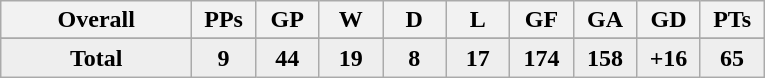<table class="wikitable" style="text-align: center;">
<tr>
<th style="width:120px;">Overall</th>
<th style="width:35px;">PPs</th>
<th style="width:35px;">GP</th>
<th style="width:35px;">W</th>
<th style="width:35px;">D</th>
<th style="width:35px;">L</th>
<th style="width:35px;">GF</th>
<th style="width:35px;">GA</th>
<th style="width:35px;">GD</th>
<th style="width:35px;">PTs</th>
</tr>
<tr>
</tr>
<tr style="background:#eee;">
<td><strong>Total</strong></td>
<td><strong>9</strong></td>
<td><strong>44</strong></td>
<td><strong>19</strong></td>
<td><strong>8</strong></td>
<td><strong>17</strong></td>
<td><strong>174</strong></td>
<td><strong>158</strong></td>
<td><strong>+16</strong></td>
<td><strong>65</strong></td>
</tr>
</table>
